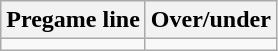<table class="wikitable">
<tr align="center">
<th style=>Pregame line</th>
<th style=>Over/under</th>
</tr>
<tr align="center">
<td></td>
<td></td>
</tr>
</table>
